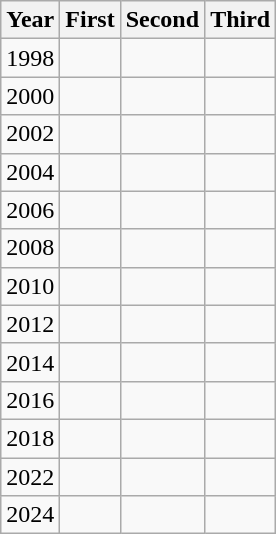<table class='wikitable'>
<tr>
<th>Year</th>
<th>First</th>
<th>Second</th>
<th>Third</th>
</tr>
<tr>
<td>1998</td>
<td></td>
<td></td>
<td></td>
</tr>
<tr>
<td>2000</td>
<td></td>
<td></td>
<td></td>
</tr>
<tr>
<td>2002</td>
<td></td>
<td></td>
<td></td>
</tr>
<tr>
<td>2004</td>
<td></td>
<td></td>
<td></td>
</tr>
<tr>
<td>2006</td>
<td></td>
<td></td>
<td></td>
</tr>
<tr>
<td>2008</td>
<td></td>
<td></td>
<td></td>
</tr>
<tr>
<td>2010</td>
<td></td>
<td></td>
<td></td>
</tr>
<tr>
<td>2012</td>
<td></td>
<td></td>
<td></td>
</tr>
<tr>
<td>2014</td>
<td></td>
<td></td>
<td></td>
</tr>
<tr>
<td>2016</td>
<td></td>
<td></td>
<td></td>
</tr>
<tr>
<td>2018</td>
<td></td>
<td></td>
<td></td>
</tr>
<tr>
<td>2022</td>
<td></td>
<td></td>
<td></td>
</tr>
<tr>
<td>2024</td>
<td></td>
<td></td>
<td></td>
</tr>
</table>
